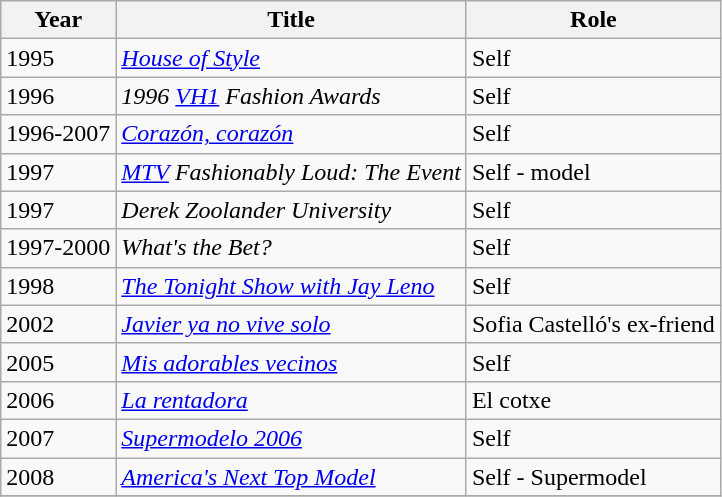<table class="wikitable sortable">
<tr>
<th>Year</th>
<th>Title</th>
<th>Role</th>
</tr>
<tr>
<td>1995</td>
<td><em><a href='#'>House of Style</a></em></td>
<td>Self</td>
</tr>
<tr>
<td>1996</td>
<td><em>1996 <a href='#'>VH1</a> Fashion Awards</em></td>
<td>Self</td>
</tr>
<tr>
<td>1996-2007</td>
<td><a href='#'><em>Corazón, corazón</em></a></td>
<td>Self</td>
</tr>
<tr>
<td>1997</td>
<td><em><a href='#'>MTV</a> Fashionably Loud: The Event</em></td>
<td>Self - model</td>
</tr>
<tr>
<td>1997</td>
<td><em>Derek Zoolander University</em></td>
<td>Self</td>
</tr>
<tr>
<td>1997-2000</td>
<td><em>What's the Bet?</em></td>
<td>Self</td>
</tr>
<tr>
<td>1998</td>
<td><em><a href='#'>The Tonight Show with Jay Leno</a></em></td>
<td>Self</td>
</tr>
<tr>
<td>2002</td>
<td><a href='#'><em>Javier ya no vive solo</em></a></td>
<td>Sofia Castelló's ex-friend</td>
</tr>
<tr>
<td>2005</td>
<td><em><a href='#'>Mis adorables vecinos</a></em></td>
<td>Self</td>
</tr>
<tr>
<td>2006</td>
<td><a href='#'><em>La rentadora</em></a></td>
<td>El cotxe</td>
</tr>
<tr>
<td>2007</td>
<td><em><a href='#'>Supermodelo 2006</a></em></td>
<td>Self</td>
</tr>
<tr>
<td>2008</td>
<td><a href='#'><em>America's Next Top Model</em></a></td>
<td>Self - Supermodel</td>
</tr>
<tr>
</tr>
</table>
